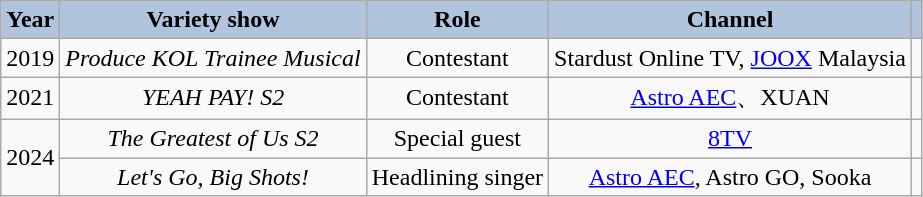<table class="wikitable" style="text-align:center">
<tr style="background:#B0C4DE;font-weight:bold">
<td>Year</td>
<td>Variety show</td>
<td>Role</td>
<td>Channel</td>
<td></td>
</tr>
<tr>
<td>2019</td>
<td><em>Produce KOL Trainee Musical</em></td>
<td>Contestant</td>
<td>Stardust Online TV, <a href='#'>JOOX</a> Malaysia</td>
<td></td>
</tr>
<tr>
<td>2021</td>
<td><em>YEAH PAY! S2</em></td>
<td>Contestant</td>
<td><a href='#'>Astro AEC</a>、XUAN</td>
<td></td>
</tr>
<tr>
<td rowspan="2">2024</td>
<td><em>The Greatest of Us S2</em></td>
<td>Special guest</td>
<td><a href='#'>8TV</a></td>
<td></td>
</tr>
<tr>
<td><em>Let's Go, Big Shots!</em></td>
<td>Headlining singer</td>
<td><a href='#'>Astro AEC</a>, Astro GO, Sooka</td>
<td></td>
</tr>
</table>
